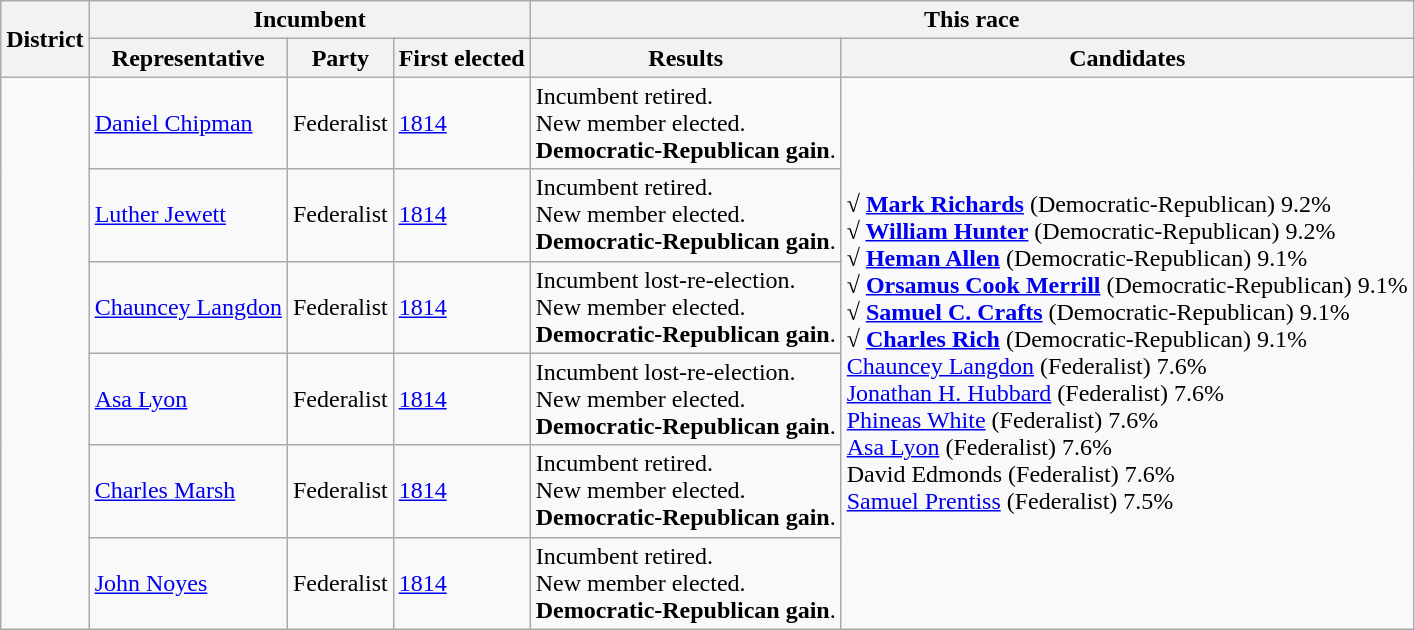<table class=wikitable>
<tr>
<th rowspan=2>District</th>
<th colspan=3>Incumbent</th>
<th colspan=2>This race</th>
</tr>
<tr>
<th>Representative</th>
<th>Party</th>
<th>First elected</th>
<th>Results</th>
<th>Candidates</th>
</tr>
<tr>
<td rowspan=6><br></td>
<td><a href='#'>Daniel Chipman</a></td>
<td>Federalist</td>
<td><a href='#'>1814</a></td>
<td>Incumbent retired.<br>New member elected.<br><strong>Democratic-Republican gain</strong>.</td>
<td rowspan=6 nowrap><strong>√ <a href='#'>Mark Richards</a></strong> (Democratic-Republican) 9.2%<br><strong>√ <a href='#'>William Hunter</a></strong> (Democratic-Republican) 9.2%<br><strong>√ <a href='#'>Heman Allen</a></strong> (Democratic-Republican) 9.1%<br><strong>√ <a href='#'>Orsamus Cook Merrill</a></strong> (Democratic-Republican) 9.1%<br><strong>√ <a href='#'>Samuel C. Crafts</a></strong> (Democratic-Republican) 9.1%<br><strong>√ <a href='#'>Charles Rich</a></strong> (Democratic-Republican) 9.1%<br><a href='#'>Chauncey Langdon</a> (Federalist) 7.6%<br><a href='#'>Jonathan H. Hubbard</a> (Federalist) 7.6%<br><a href='#'>Phineas White</a> (Federalist) 7.6%<br><a href='#'>Asa Lyon</a> (Federalist) 7.6%<br>David Edmonds (Federalist) 7.6%<br><a href='#'>Samuel Prentiss</a> (Federalist) 7.5%</td>
</tr>
<tr>
<td><a href='#'>Luther Jewett</a></td>
<td>Federalist</td>
<td><a href='#'>1814</a></td>
<td>Incumbent retired.<br>New member elected.<br><strong>Democratic-Republican gain</strong>.</td>
</tr>
<tr>
<td><a href='#'>Chauncey Langdon</a></td>
<td>Federalist</td>
<td><a href='#'>1814</a></td>
<td>Incumbent lost-re-election.<br>New member elected.<br><strong>Democratic-Republican gain</strong>.</td>
</tr>
<tr>
<td><a href='#'>Asa Lyon</a></td>
<td>Federalist</td>
<td><a href='#'>1814</a></td>
<td>Incumbent lost-re-election.<br>New member elected.<br><strong>Democratic-Republican gain</strong>.</td>
</tr>
<tr>
<td><a href='#'>Charles Marsh</a></td>
<td>Federalist</td>
<td><a href='#'>1814</a></td>
<td>Incumbent retired.<br>New member elected.<br><strong>Democratic-Republican gain</strong>.</td>
</tr>
<tr>
<td><a href='#'>John Noyes</a></td>
<td>Federalist</td>
<td><a href='#'>1814</a></td>
<td>Incumbent retired.<br>New member elected.<br><strong>Democratic-Republican gain</strong>.</td>
</tr>
</table>
